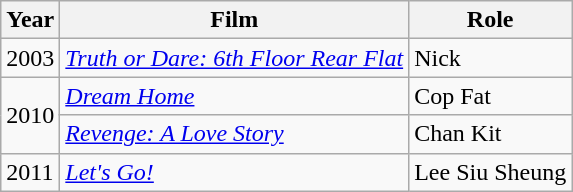<table class="wikitable" style="white-space:nowrap">
<tr>
<th>Year</th>
<th>Film</th>
<th>Role</th>
</tr>
<tr>
<td>2003</td>
<td><em><a href='#'>Truth or Dare: 6th Floor Rear Flat</a></em></td>
<td>Nick</td>
</tr>
<tr>
<td rowspan="2">2010</td>
<td><em><a href='#'>Dream Home</a></em></td>
<td>Cop Fat</td>
</tr>
<tr>
<td><em><a href='#'>Revenge: A Love Story</a></em></td>
<td>Chan Kit</td>
</tr>
<tr>
<td>2011</td>
<td><em><a href='#'>Let's Go!</a></em></td>
<td>Lee Siu Sheung</td>
</tr>
</table>
